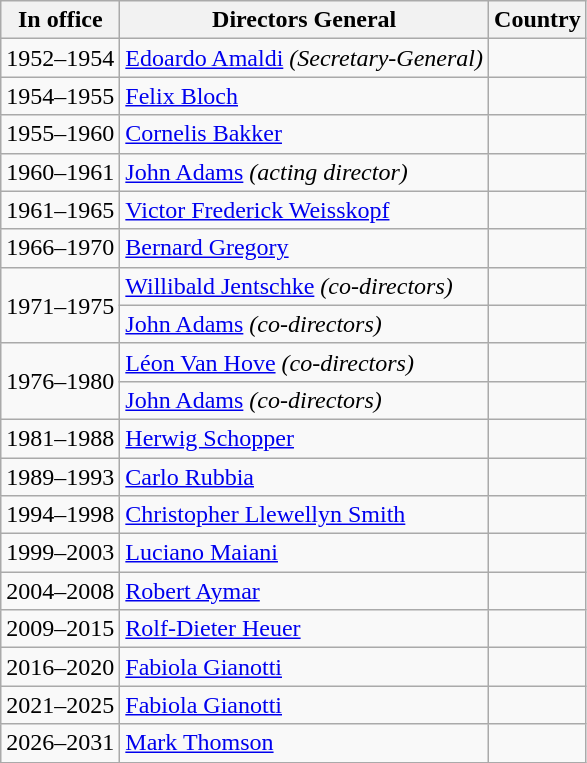<table class="wikitable sortable">
<tr>
<th>In office</th>
<th>Directors General</th>
<th>Country</th>
</tr>
<tr>
<td>1952–1954</td>
<td><a href='#'>Edoardo Amaldi</a> <em>(Secretary-General)</em></td>
<td></td>
</tr>
<tr>
<td>1954–1955</td>
<td><a href='#'>Felix Bloch</a></td>
<td></td>
</tr>
<tr>
<td>1955–1960</td>
<td><a href='#'>Cornelis Bakker</a></td>
<td></td>
</tr>
<tr>
<td>1960–1961</td>
<td><a href='#'>John Adams</a> <em>(acting director)</em></td>
<td></td>
</tr>
<tr>
<td>1961–1965</td>
<td><a href='#'>Victor Frederick Weisskopf</a></td>
<td></td>
</tr>
<tr>
<td>1966–1970</td>
<td><a href='#'>Bernard Gregory</a></td>
<td></td>
</tr>
<tr>
<td rowspan=2>1971–1975</td>
<td><a href='#'>Willibald Jentschke</a> <em>(co-directors)</em></td>
<td></td>
</tr>
<tr>
<td><a href='#'>John Adams</a> <em>(co-directors)</em></td>
<td></td>
</tr>
<tr>
<td rowspan=2>1976–1980</td>
<td><a href='#'>Léon Van Hove</a> <em>(co-directors)</em></td>
<td></td>
</tr>
<tr>
<td><a href='#'>John Adams</a> <em>(co-directors)</em></td>
<td></td>
</tr>
<tr>
<td>1981–1988</td>
<td><a href='#'>Herwig Schopper</a></td>
<td></td>
</tr>
<tr>
<td>1989–1993</td>
<td><a href='#'>Carlo Rubbia</a></td>
<td></td>
</tr>
<tr>
<td>1994–1998</td>
<td><a href='#'>Christopher Llewellyn Smith</a></td>
<td></td>
</tr>
<tr>
<td>1999–2003</td>
<td><a href='#'>Luciano Maiani</a></td>
<td></td>
</tr>
<tr>
<td>2004–2008</td>
<td><a href='#'>Robert Aymar</a></td>
<td></td>
</tr>
<tr>
<td>2009–2015</td>
<td><a href='#'>Rolf-Dieter Heuer</a></td>
<td></td>
</tr>
<tr>
<td>2016–2020</td>
<td><a href='#'>Fabiola Gianotti</a></td>
<td></td>
</tr>
<tr>
<td>2021–2025</td>
<td><a href='#'>Fabiola Gianotti</a></td>
<td></td>
</tr>
<tr>
<td>2026–2031</td>
<td><a href='#'>Mark Thomson</a></td>
<td></td>
</tr>
</table>
